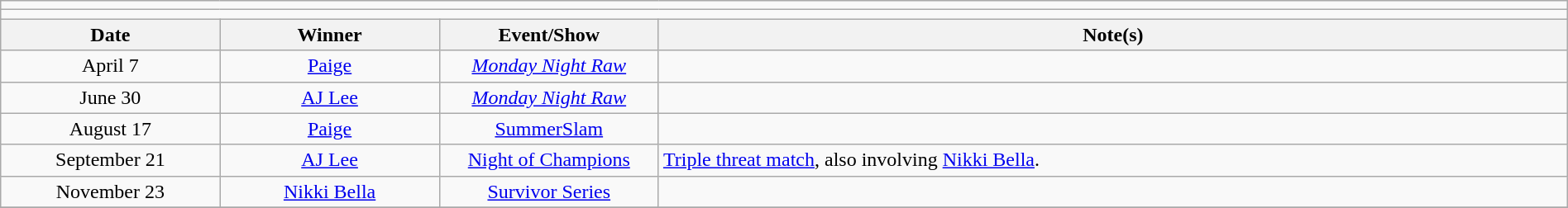<table class="wikitable" style="text-align:center; width:100%;">
<tr>
<td colspan="5"></td>
</tr>
<tr>
<td colspan="5"><strong></strong></td>
</tr>
<tr>
<th width=14%>Date</th>
<th width=14%>Winner</th>
<th width=14%>Event/Show</th>
<th width=58%>Note(s)</th>
</tr>
<tr>
<td>April 7</td>
<td><a href='#'>Paige</a></td>
<td><em><a href='#'>Monday Night Raw</a></em></td>
<td></td>
</tr>
<tr>
<td>June 30</td>
<td><a href='#'>AJ Lee</a></td>
<td><em><a href='#'>Monday Night Raw</a></em></td>
<td></td>
</tr>
<tr>
<td>August 17</td>
<td><a href='#'>Paige</a></td>
<td><a href='#'>SummerSlam</a></td>
<td></td>
</tr>
<tr>
<td>September 21</td>
<td><a href='#'>AJ Lee</a></td>
<td><a href='#'>Night of Champions</a></td>
<td align=left><a href='#'>Triple threat match</a>, also involving <a href='#'>Nikki Bella</a>.</td>
</tr>
<tr>
<td>November 23</td>
<td><a href='#'>Nikki Bella</a></td>
<td><a href='#'>Survivor Series</a></td>
<td></td>
</tr>
<tr>
</tr>
</table>
